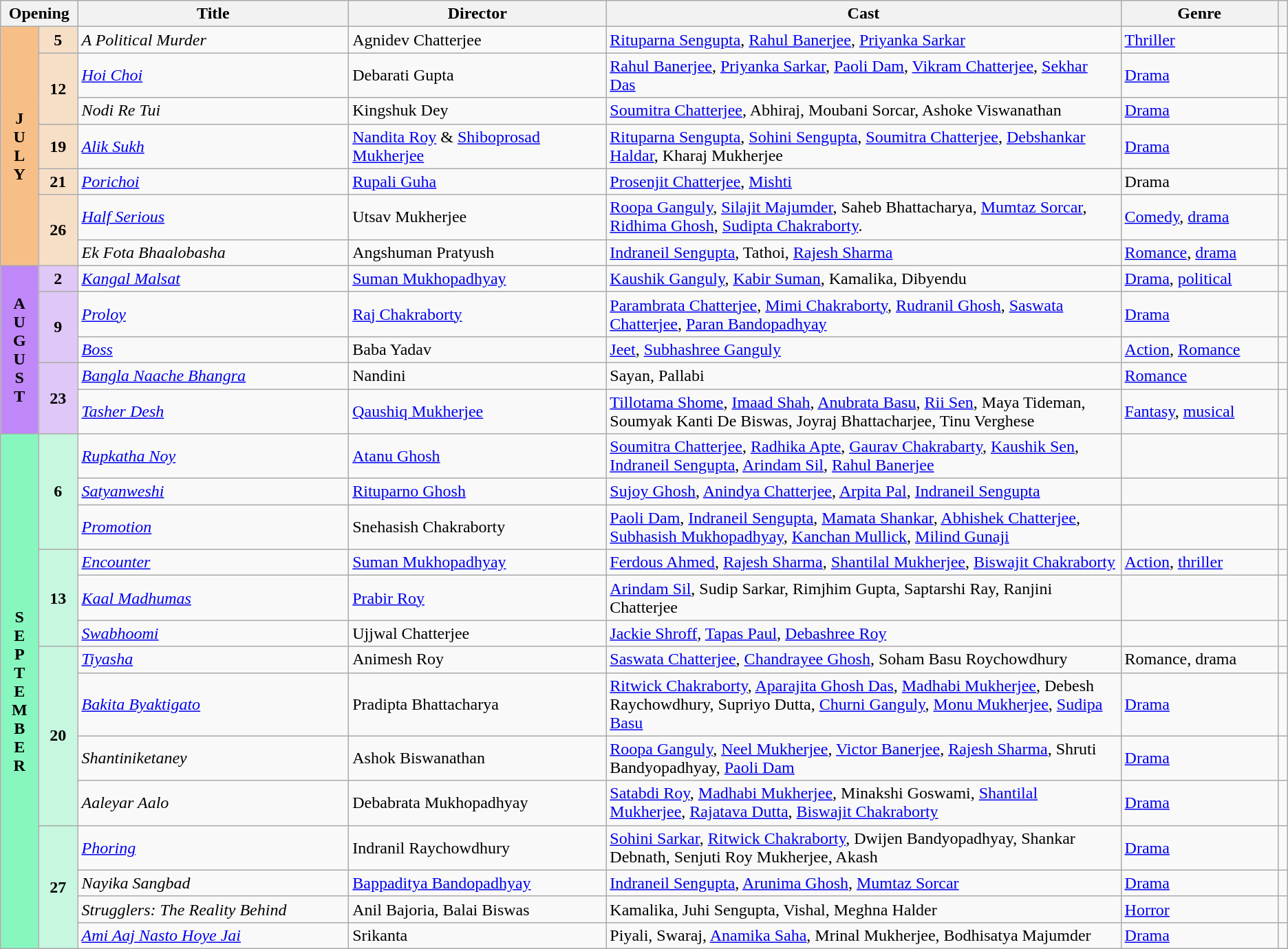<table class="wikitable sortable">
<tr>
<th colspan="2" style="width:6%;">Opening</th>
<th>Title</th>
<th style="width:20%;">Director</th>
<th style="width:40%;">Cast</th>
<th>Genre</th>
<th></th>
</tr>
<tr>
<td rowspan="7" style="text-align:center; background:#f7bf87; textcolor:#000;"><strong>J<br>U<br>L<br>Y</strong></td>
<td style="text-align:center; background:#f7dfc7; textcolor:#000;"><strong>5</strong></td>
<td><em>A Political Murder</em></td>
<td>Agnidev Chatterjee</td>
<td><a href='#'>Rituparna Sengupta</a>, <a href='#'>Rahul Banerjee</a>, <a href='#'>Priyanka Sarkar</a></td>
<td><a href='#'>Thriller</a></td>
<td></td>
</tr>
<tr>
<td rowspan="2" style="text-align:center; background:#f7dfc7; textcolor:#000;"><strong>12</strong></td>
<td><em><a href='#'>Hoi Choi</a></em></td>
<td>Debarati Gupta</td>
<td><a href='#'>Rahul Banerjee</a>, <a href='#'>Priyanka Sarkar</a>, <a href='#'>Paoli Dam</a>, <a href='#'>Vikram Chatterjee</a>, <a href='#'>Sekhar Das</a></td>
<td><a href='#'>Drama</a></td>
<td></td>
</tr>
<tr>
<td><em>Nodi Re Tui</em></td>
<td>Kingshuk Dey</td>
<td><a href='#'>Soumitra Chatterjee</a>, Abhiraj, Moubani Sorcar, Ashoke Viswanathan</td>
<td><a href='#'>Drama</a></td>
<td></td>
</tr>
<tr>
<td style="text-align:center; background:#f7dfc7; textcolor:#000;"><strong>19</strong></td>
<td><em><a href='#'>Alik Sukh</a></em></td>
<td><a href='#'>Nandita Roy</a> & <a href='#'>Shiboprosad Mukherjee</a></td>
<td><a href='#'>Rituparna Sengupta</a>, <a href='#'>Sohini Sengupta</a>, <a href='#'>Soumitra Chatterjee</a>, <a href='#'>Debshankar Haldar</a>, Kharaj Mukherjee</td>
<td><a href='#'>Drama</a></td>
<td></td>
</tr>
<tr>
<td style="text-align:center; background:#f7dfc7; textcolor:#000;"><strong>21</strong></td>
<td><em><a href='#'>Porichoi</a></em></td>
<td><a href='#'>Rupali Guha</a></td>
<td><a href='#'>Prosenjit Chatterjee</a>, <a href='#'>Mishti</a></td>
<td>Drama</td>
<td></td>
</tr>
<tr>
<td rowspan="2" style="text-align:center; background:#f7dfc7; textcolor:#000;"><strong>26</strong></td>
<td><em><a href='#'>Half Serious</a></em></td>
<td>Utsav Mukherjee</td>
<td><a href='#'>Roopa Ganguly</a>, <a href='#'>Silajit Majumder</a>, Saheb Bhattacharya, <a href='#'>Mumtaz Sorcar</a>, <a href='#'>Ridhima Ghosh</a>, <a href='#'>Sudipta Chakraborty</a>.</td>
<td><a href='#'>Comedy</a>, <a href='#'>drama</a></td>
<td></td>
</tr>
<tr>
<td><em>Ek Fota Bhaalobasha</em></td>
<td>Angshuman Pratyush</td>
<td><a href='#'>Indraneil Sengupta</a>, Tathoi, <a href='#'>Rajesh Sharma</a></td>
<td><a href='#'>Romance</a>, <a href='#'>drama</a></td>
<td></td>
</tr>
<tr>
<td rowspan="5" style="text-align:center; background:#bf87f7; textcolor:#000;"><strong>A<br>U<br>G<br>U<br>S<br>T</strong></td>
<td style="text-align:center; background:#dfc7f7; textcolor:#000;"><strong>2</strong></td>
<td><em><a href='#'>Kangal Malsat</a></em></td>
<td><a href='#'>Suman Mukhopadhyay</a></td>
<td><a href='#'>Kaushik Ganguly</a>, <a href='#'>Kabir Suman</a>, Kamalika, Dibyendu</td>
<td><a href='#'>Drama</a>, <a href='#'>political</a></td>
<td></td>
</tr>
<tr>
<td rowspan="2" style="text-align:center; background:#dfc7f7; textcolor:#000;"><strong>9</strong></td>
<td><em><a href='#'>Proloy</a></em></td>
<td><a href='#'>Raj Chakraborty</a></td>
<td><a href='#'>Parambrata Chatterjee</a>, <a href='#'>Mimi Chakraborty</a>, <a href='#'>Rudranil Ghosh</a>, <a href='#'>Saswata Chatterjee</a>, <a href='#'>Paran Bandopadhyay</a></td>
<td><a href='#'>Drama</a></td>
<td></td>
</tr>
<tr>
<td><em><a href='#'>Boss</a></em></td>
<td>Baba Yadav</td>
<td><a href='#'>Jeet</a>, <a href='#'>Subhashree Ganguly</a></td>
<td><a href='#'>Action</a>, <a href='#'>Romance</a></td>
</tr>
<tr>
<td rowspan="2" style="text-align:center; background:#dfc7f7; textcolor:#000;"><strong>23</strong></td>
<td><em><a href='#'>Bangla Naache Bhangra</a></em></td>
<td>Nandini</td>
<td>Sayan, Pallabi</td>
<td><a href='#'>Romance</a></td>
<td></td>
</tr>
<tr>
<td><em><a href='#'>Tasher Desh</a></em></td>
<td><a href='#'>Qaushiq Mukherjee</a></td>
<td><a href='#'>Tillotama Shome</a>, <a href='#'>Imaad Shah</a>, <a href='#'>Anubrata Basu</a>, <a href='#'>Rii Sen</a>, Maya Tideman, Soumyak Kanti De Biswas, Joyraj Bhattacharjee, Tinu Verghese</td>
<td><a href='#'>Fantasy</a>, <a href='#'>musical</a></td>
<td></td>
</tr>
<tr>
<td rowspan="14" style="text-align:center; background:#87f7bf; textcolor:#000;"><strong>S<br>E<br>P<br>T<br>E<br>M<br>B<br>E<br>R</strong></td>
<td rowspan="3" style="text-align:center; textcolor:#000; background:#c7f7df;"><strong>6</strong></td>
<td><em><a href='#'>Rupkatha Noy</a></em></td>
<td><a href='#'>Atanu Ghosh</a></td>
<td><a href='#'>Soumitra Chatterjee</a>, <a href='#'>Radhika Apte</a>, <a href='#'>Gaurav Chakrabarty</a>, <a href='#'>Kaushik Sen</a>, <a href='#'>Indraneil Sengupta</a>, <a href='#'>Arindam Sil</a>, <a href='#'>Rahul Banerjee</a></td>
<td></td>
<td></td>
</tr>
<tr>
<td><em><a href='#'>Satyanweshi</a></em></td>
<td><a href='#'>Rituparno Ghosh</a></td>
<td><a href='#'>Sujoy Ghosh</a>, <a href='#'>Anindya Chatterjee</a>, <a href='#'>Arpita Pal</a>, <a href='#'>Indraneil Sengupta</a></td>
<td></td>
<td></td>
</tr>
<tr>
<td><em><a href='#'>Promotion</a></em></td>
<td>Snehasish Chakraborty</td>
<td><a href='#'>Paoli Dam</a>, <a href='#'>Indraneil Sengupta</a>, <a href='#'>Mamata Shankar</a>, <a href='#'>Abhishek Chatterjee</a>, <a href='#'>Subhasish Mukhopadhyay</a>, <a href='#'>Kanchan Mullick</a>, <a href='#'>Milind Gunaji</a></td>
<td></td>
<td></td>
</tr>
<tr>
<td rowspan="3" style="text-align:center; textcolor:#000; background:#c7f7df;"><strong>13</strong></td>
<td><em><a href='#'>Encounter</a></em></td>
<td><a href='#'>Suman Mukhopadhyay</a></td>
<td><a href='#'>Ferdous Ahmed</a>, <a href='#'>Rajesh Sharma</a>, <a href='#'>Shantilal Mukherjee</a>, <a href='#'>Biswajit Chakraborty</a></td>
<td><a href='#'>Action</a>, <a href='#'>thriller</a></td>
<td></td>
</tr>
<tr>
<td><em><a href='#'>Kaal Madhumas</a></em></td>
<td><a href='#'>Prabir Roy</a></td>
<td><a href='#'>Arindam Sil</a>, Sudip Sarkar, Rimjhim Gupta, Saptarshi Ray, Ranjini Chatterjee</td>
<td></td>
<td></td>
</tr>
<tr>
<td><em><a href='#'>Swabhoomi</a></em></td>
<td>Ujjwal Chatterjee</td>
<td><a href='#'>Jackie Shroff</a>, <a href='#'>Tapas Paul</a>, <a href='#'>Debashree Roy</a></td>
<td></td>
<td></td>
</tr>
<tr>
<td rowspan="4" style="text-align:center; textcolor:#000; background:#c7f7df;"><strong>20</strong></td>
<td><em><a href='#'>Tiyasha</a></em></td>
<td>Animesh Roy</td>
<td><a href='#'>Saswata Chatterjee</a>, <a href='#'>Chandrayee Ghosh</a>, Soham Basu Roychowdhury</td>
<td>Romance, drama</td>
<td></td>
</tr>
<tr>
<td><em><a href='#'>Bakita Byaktigato</a></em></td>
<td>Pradipta Bhattacharya</td>
<td><a href='#'>Ritwick Chakraborty</a>, <a href='#'>Aparajita Ghosh Das</a>, <a href='#'>Madhabi Mukherjee</a>, Debesh Raychowdhury, Supriyo Dutta, <a href='#'>Churni Ganguly</a>, <a href='#'>Monu Mukherjee</a>, <a href='#'>Sudipa Basu</a></td>
<td><a href='#'>Drama</a></td>
<td></td>
</tr>
<tr>
<td><em>Shantiniketaney</em></td>
<td>Ashok Biswanathan</td>
<td><a href='#'>Roopa Ganguly</a>, <a href='#'>Neel Mukherjee</a>, <a href='#'>Victor Banerjee</a>, <a href='#'>Rajesh Sharma</a>, Shruti Bandyopadhyay, <a href='#'>Paoli Dam</a></td>
<td><a href='#'>Drama</a></td>
<td></td>
</tr>
<tr>
<td><em>Aaleyar Aalo</em></td>
<td>Debabrata Mukhopadhyay</td>
<td><a href='#'>Satabdi Roy</a>, <a href='#'>Madhabi Mukherjee</a>, Minakshi Goswami, <a href='#'>Shantilal Mukherjee</a>, <a href='#'>Rajatava Dutta</a>, <a href='#'>Biswajit Chakraborty</a></td>
<td><a href='#'>Drama</a></td>
<td></td>
</tr>
<tr>
<td rowspan="4" style="text-align:center; textcolor:#000; background:#c7f7df;"><strong>27</strong></td>
<td><em><a href='#'>Phoring</a></em></td>
<td>Indranil Raychowdhury</td>
<td><a href='#'>Sohini Sarkar</a>, <a href='#'>Ritwick Chakraborty</a>, Dwijen Bandyopadhyay, Shankar Debnath, Senjuti Roy Mukherjee, Akash</td>
<td><a href='#'>Drama</a></td>
<td></td>
</tr>
<tr>
<td><em>Nayika Sangbad</em></td>
<td><a href='#'>Bappaditya Bandopadhyay</a></td>
<td><a href='#'>Indraneil Sengupta</a>, <a href='#'>Arunima Ghosh</a>, <a href='#'>Mumtaz Sorcar</a></td>
<td><a href='#'>Drama</a></td>
<td></td>
</tr>
<tr>
<td><em>Strugglers: The Reality Behind</em></td>
<td>Anil Bajoria, Balai Biswas</td>
<td>Kamalika, Juhi Sengupta, Vishal, Meghna Halder</td>
<td><a href='#'>Horror</a></td>
<td></td>
</tr>
<tr>
<td><em><a href='#'>Ami Aaj Nasto Hoye Jai</a></em></td>
<td>Srikanta</td>
<td>Piyali, Swaraj, <a href='#'>Anamika Saha</a>, Mrinal Mukherjee, Bodhisatya Majumder</td>
<td><a href='#'>Drama</a></td>
<td></td>
</tr>
</table>
